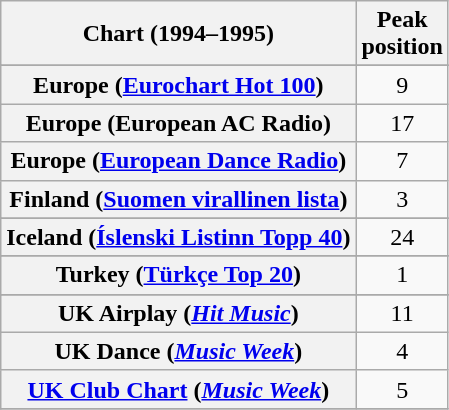<table class="wikitable sortable plainrowheaders" style="text-align:center">
<tr>
<th scope="col">Chart (1994–1995)</th>
<th scope="col">Peak<br>position</th>
</tr>
<tr>
</tr>
<tr>
</tr>
<tr>
<th scope="row">Europe (<a href='#'>Eurochart Hot 100</a>)</th>
<td>9</td>
</tr>
<tr>
<th scope="row">Europe (European AC Radio)</th>
<td>17</td>
</tr>
<tr>
<th scope="row">Europe (<a href='#'>European Dance Radio</a>)</th>
<td>7</td>
</tr>
<tr>
<th scope="row">Finland (<a href='#'>Suomen virallinen lista</a>)</th>
<td>3</td>
</tr>
<tr>
</tr>
<tr>
</tr>
<tr>
<th scope="row">Iceland (<a href='#'>Íslenski Listinn Topp 40</a>)</th>
<td>24</td>
</tr>
<tr>
</tr>
<tr>
</tr>
<tr>
</tr>
<tr>
</tr>
<tr>
</tr>
<tr>
</tr>
<tr>
</tr>
<tr>
<th scope="row">Turkey (<a href='#'>Türkçe Top 20</a>)</th>
<td>1</td>
</tr>
<tr>
</tr>
<tr>
<th scope="row">UK Airplay (<em><a href='#'>Hit Music</a></em>)</th>
<td>11</td>
</tr>
<tr>
<th scope="row">UK Dance (<em><a href='#'>Music Week</a></em>)</th>
<td>4</td>
</tr>
<tr>
<th scope="row"><a href='#'>UK Club Chart</a> (<em><a href='#'>Music Week</a></em>)</th>
<td>5</td>
</tr>
<tr>
</tr>
</table>
